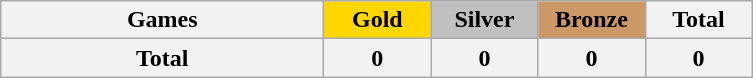<table class="wikitable sortable" style="text-align:center;">
<tr>
<th style="width:13em;">Games</th>
<th style="width:4em; background:gold;">Gold</th>
<th style="width:4em; background:silver;">Silver</th>
<th style="width:4em; background:#cc9966;">Bronze</th>
<th style="width:4em;">Total</th>
</tr>
<tr>
<th>Total</th>
<th>0</th>
<th>0</th>
<th>0</th>
<th>0</th>
</tr>
</table>
